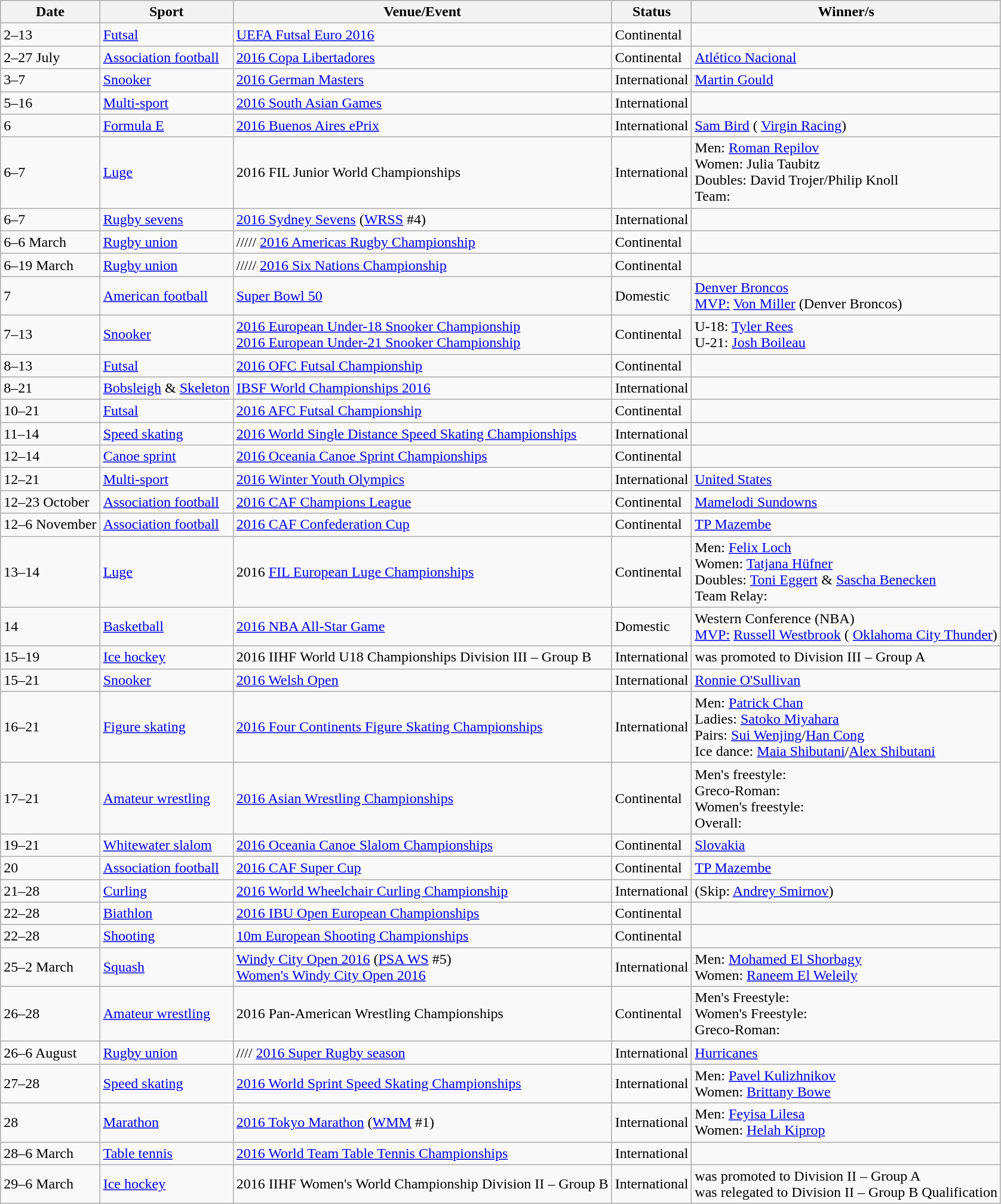<table class="wikitable sortable">
<tr>
<th>Date</th>
<th>Sport</th>
<th>Venue/Event</th>
<th>Status</th>
<th>Winner/s</th>
</tr>
<tr>
<td>2–13</td>
<td><a href='#'>Futsal</a></td>
<td> <a href='#'>UEFA Futsal Euro 2016</a></td>
<td>Continental</td>
<td></td>
</tr>
<tr>
<td>2–27 July</td>
<td><a href='#'>Association football</a></td>
<td> <a href='#'>2016 Copa Libertadores</a></td>
<td>Continental</td>
<td> <a href='#'>Atlético Nacional</a></td>
</tr>
<tr>
<td>3–7</td>
<td><a href='#'>Snooker</a></td>
<td> <a href='#'>2016 German Masters</a></td>
<td>International</td>
<td> <a href='#'>Martin Gould</a></td>
</tr>
<tr>
<td>5–16</td>
<td><a href='#'>Multi-sport</a></td>
<td> <a href='#'>2016 South Asian Games</a></td>
<td>International</td>
<td></td>
</tr>
<tr>
<td>6</td>
<td><a href='#'>Formula E</a></td>
<td> <a href='#'>2016 Buenos Aires ePrix</a></td>
<td>International</td>
<td> <a href='#'>Sam Bird</a> ( <a href='#'>Virgin Racing</a>)</td>
</tr>
<tr>
<td>6–7</td>
<td><a href='#'>Luge</a></td>
<td> 2016 FIL Junior World Championships</td>
<td>International</td>
<td>Men:  <a href='#'>Roman Repilov</a><br>Women:  Julia Taubitz<br>Doubles:  David Trojer/Philip Knoll<br>Team: </td>
</tr>
<tr>
<td>6–7</td>
<td><a href='#'>Rugby sevens</a></td>
<td> <a href='#'>2016 Sydney Sevens</a> (<a href='#'>WRSS</a> #4)</td>
<td>International</td>
<td></td>
</tr>
<tr>
<td>6–6 March</td>
<td><a href='#'>Rugby union</a></td>
<td>///// <a href='#'>2016 Americas Rugby Championship</a></td>
<td>Continental</td>
<td></td>
</tr>
<tr>
<td>6–19 March</td>
<td><a href='#'>Rugby union</a></td>
<td>///// <a href='#'>2016 Six Nations Championship</a></td>
<td>Continental</td>
<td></td>
</tr>
<tr>
<td>7</td>
<td><a href='#'>American football</a></td>
<td> <a href='#'>Super Bowl 50</a></td>
<td>Domestic</td>
<td> <a href='#'>Denver Broncos</a><br><a href='#'>MVP:</a>  <a href='#'>Von Miller</a> (Denver Broncos)</td>
</tr>
<tr>
<td>7–13</td>
<td><a href='#'>Snooker</a></td>
<td> <a href='#'>2016 European Under-18 Snooker Championship</a><br> <a href='#'>2016 European Under-21 Snooker Championship</a></td>
<td>Continental</td>
<td>U-18:  <a href='#'>Tyler Rees</a><br>U-21:  <a href='#'>Josh Boileau</a></td>
</tr>
<tr>
<td>8–13</td>
<td><a href='#'>Futsal</a></td>
<td> <a href='#'>2016 OFC Futsal Championship</a></td>
<td>Continental</td>
<td></td>
</tr>
<tr>
<td>8–21</td>
<td><a href='#'>Bobsleigh</a> & <a href='#'>Skeleton</a></td>
<td> <a href='#'>IBSF World Championships 2016</a></td>
<td>International</td>
<td></td>
</tr>
<tr>
<td>10–21</td>
<td><a href='#'>Futsal</a></td>
<td> <a href='#'>2016 AFC Futsal Championship</a></td>
<td>Continental</td>
<td></td>
</tr>
<tr>
<td>11–14</td>
<td><a href='#'>Speed skating</a></td>
<td> <a href='#'>2016 World Single Distance Speed Skating Championships</a></td>
<td>International</td>
<td></td>
</tr>
<tr>
<td>12–14</td>
<td><a href='#'>Canoe sprint</a></td>
<td> <a href='#'>2016 Oceania Canoe Sprint Championships</a></td>
<td>Continental</td>
<td></td>
</tr>
<tr>
<td>12–21</td>
<td><a href='#'>Multi-sport</a></td>
<td> <a href='#'>2016 Winter Youth Olympics</a></td>
<td>International</td>
<td> <a href='#'>United States</a></td>
</tr>
<tr>
<td>12–23 October</td>
<td><a href='#'>Association football</a></td>
<td><a href='#'>2016 CAF Champions League</a></td>
<td>Continental</td>
<td> <a href='#'>Mamelodi Sundowns</a></td>
</tr>
<tr>
<td>12–6 November</td>
<td><a href='#'>Association football</a></td>
<td><a href='#'>2016 CAF Confederation Cup</a></td>
<td>Continental</td>
<td> <a href='#'>TP Mazembe</a></td>
</tr>
<tr>
<td>13–14</td>
<td><a href='#'>Luge</a></td>
<td> 2016 <a href='#'>FIL European Luge Championships</a></td>
<td>Continental</td>
<td>Men:  <a href='#'>Felix Loch</a><br>Women:  <a href='#'>Tatjana Hüfner</a><br>Doubles:  <a href='#'>Toni Eggert</a> & <a href='#'>Sascha Benecken</a><br>Team Relay: </td>
</tr>
<tr>
<td>14</td>
<td><a href='#'>Basketball</a></td>
<td> <a href='#'>2016 NBA All-Star Game</a></td>
<td>Domestic</td>
<td>Western Conference (NBA)<br><a href='#'>MVP:</a>  <a href='#'>Russell Westbrook</a> ( <a href='#'>Oklahoma City Thunder</a>)</td>
</tr>
<tr>
<td>15–19</td>
<td><a href='#'>Ice hockey</a></td>
<td> 2016 IIHF World U18 Championships Division III – Group B</td>
<td>International</td>
<td> was promoted to Division III – Group A</td>
</tr>
<tr>
<td>15–21</td>
<td><a href='#'>Snooker</a></td>
<td> <a href='#'>2016 Welsh Open</a></td>
<td>International</td>
<td> <a href='#'>Ronnie O'Sullivan</a></td>
</tr>
<tr>
<td>16–21</td>
<td><a href='#'>Figure skating</a></td>
<td> <a href='#'>2016 Four Continents Figure Skating Championships</a></td>
<td>International</td>
<td>Men:  <a href='#'>Patrick Chan</a><br>Ladies:  <a href='#'>Satoko Miyahara</a><br>Pairs:  <a href='#'>Sui Wenjing</a>/<a href='#'>Han Cong</a><br>Ice dance:  <a href='#'>Maia Shibutani</a>/<a href='#'>Alex Shibutani</a></td>
</tr>
<tr>
<td>17–21</td>
<td><a href='#'>Amateur wrestling</a></td>
<td> <a href='#'>2016 Asian Wrestling Championships</a></td>
<td>Continental</td>
<td>Men's freestyle: <br>Greco-Roman: <br>Women's freestyle: <br>Overall: </td>
</tr>
<tr>
<td>19–21</td>
<td><a href='#'>Whitewater slalom</a></td>
<td> <a href='#'>2016 Oceania Canoe Slalom Championships</a></td>
<td>Continental</td>
<td> <a href='#'>Slovakia</a></td>
</tr>
<tr>
<td>20</td>
<td><a href='#'>Association football</a></td>
<td> <a href='#'>2016 CAF Super Cup</a></td>
<td>Continental</td>
<td> <a href='#'>TP Mazembe</a></td>
</tr>
<tr>
<td>21–28</td>
<td><a href='#'>Curling</a></td>
<td> <a href='#'>2016 World Wheelchair Curling Championship</a></td>
<td>International</td>
<td> (Skip: <a href='#'>Andrey Smirnov</a>)</td>
</tr>
<tr>
<td>22–28</td>
<td><a href='#'>Biathlon</a></td>
<td> <a href='#'>2016 IBU Open European Championships</a></td>
<td>Continental</td>
<td></td>
</tr>
<tr>
<td>22–28</td>
<td><a href='#'>Shooting</a></td>
<td> <a href='#'>10m European Shooting Championships</a></td>
<td>Continental</td>
<td></td>
</tr>
<tr>
<td>25–2 March</td>
<td><a href='#'>Squash</a></td>
<td> <a href='#'>Windy City Open 2016</a> (<a href='#'>PSA WS</a> #5)<br> <a href='#'>Women's Windy City Open 2016</a></td>
<td>International</td>
<td>Men:  <a href='#'>Mohamed El Shorbagy</a><br>Women:  <a href='#'>Raneem El Weleily</a></td>
</tr>
<tr>
<td>26–28</td>
<td><a href='#'>Amateur wrestling</a></td>
<td> 2016 Pan-American Wrestling Championships</td>
<td>Continental</td>
<td>Men's Freestyle: <br>Women's Freestyle: <br>Greco-Roman: </td>
</tr>
<tr>
<td>26–6 August</td>
<td><a href='#'>Rugby union</a></td>
<td>//// <a href='#'>2016 Super Rugby season</a></td>
<td>International</td>
<td> <a href='#'>Hurricanes</a></td>
</tr>
<tr>
<td>27–28</td>
<td><a href='#'>Speed skating</a></td>
<td> <a href='#'>2016 World Sprint Speed Skating Championships</a></td>
<td>International</td>
<td>Men:  <a href='#'>Pavel Kulizhnikov</a><br>Women:  <a href='#'>Brittany Bowe</a></td>
</tr>
<tr>
<td>28</td>
<td><a href='#'>Marathon</a></td>
<td> <a href='#'>2016 Tokyo Marathon</a> (<a href='#'>WMM</a> #1)</td>
<td>International</td>
<td>Men:  <a href='#'>Feyisa Lilesa</a><br>Women:  <a href='#'>Helah Kiprop</a></td>
</tr>
<tr>
<td>28–6 March</td>
<td><a href='#'>Table tennis</a></td>
<td> <a href='#'>2016 World Team Table Tennis Championships</a></td>
<td>International</td>
<td></td>
</tr>
<tr>
<td>29–6 March</td>
<td><a href='#'>Ice hockey</a></td>
<td> 2016 IIHF Women's World Championship Division II – Group B</td>
<td>International</td>
<td> was promoted to Division II – Group A<br> was relegated to Division II – Group B Qualification</td>
</tr>
</table>
